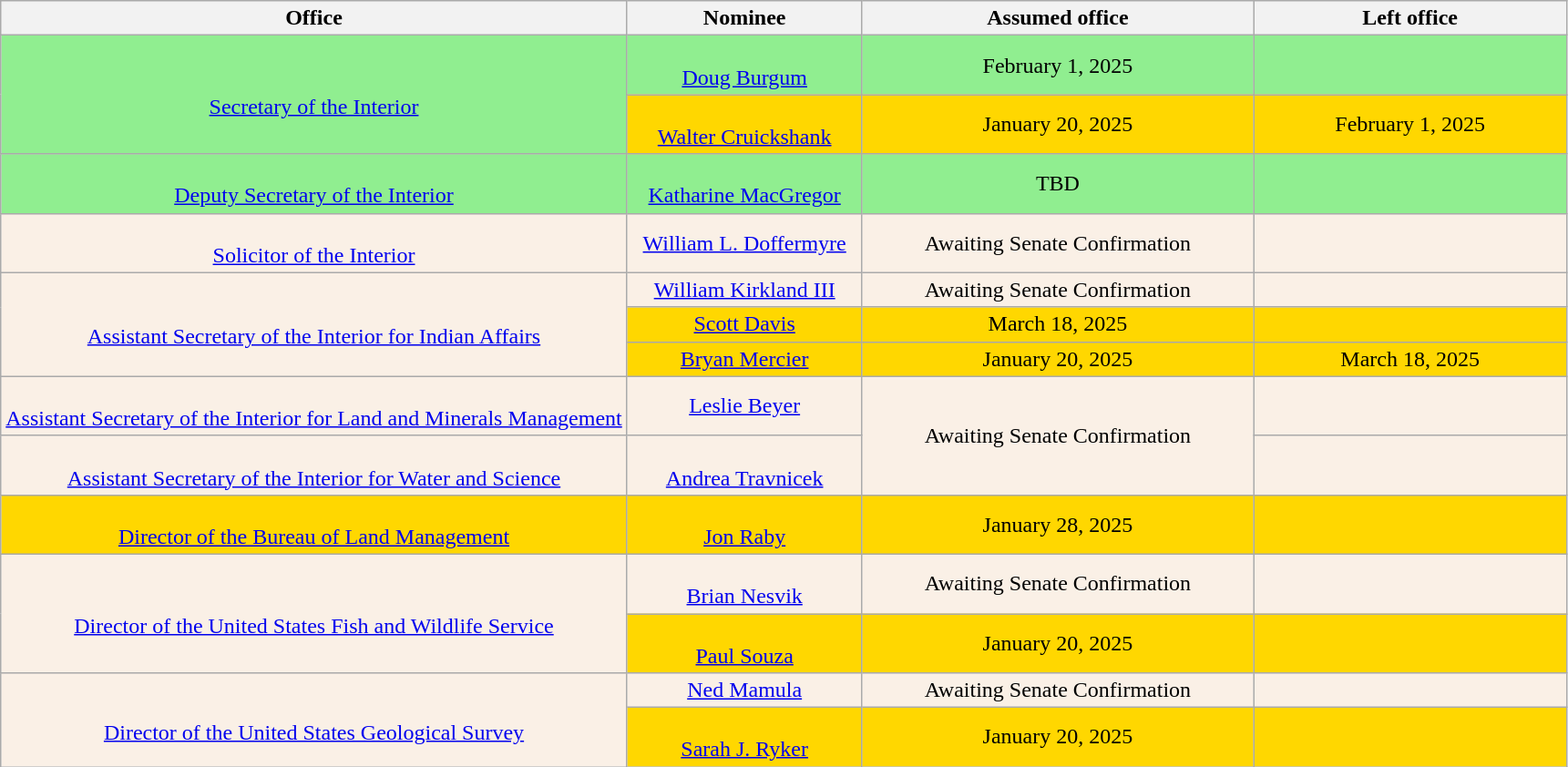<table class="wikitable sortable" style="text-align:center">
<tr>
<th style="width:40%;">Office</th>
<th style="width:15%;">Nominee</th>
<th style="width:25%;" data-sort-="" type="date">Assumed office</th>
<th style="width:20%;" data-sort-="" type="date">Left office</th>
</tr>
<tr style="background:lightgreen">
<td rowspan="2"><br><a href='#'>Secretary of the Interior</a></td>
<td><br><a href='#'>Doug Burgum</a></td>
<td>February 1, 2025<br></td>
<td></td>
</tr>
<tr style="background:gold">
<td><br><a href='#'>Walter Cruickshank</a></td>
<td>January 20, 2025</td>
<td>February 1, 2025</td>
</tr>
<tr style="background:lightgreen">
<td><br><a href='#'>Deputy Secretary of the Interior</a></td>
<td><br><a href='#'>Katharine MacGregor</a></td>
<td>TBD<br></td>
<td></td>
</tr>
<tr style="background:linen">
<td><br><a href='#'>Solicitor of the Interior</a></td>
<td><a href='#'>William L. Doffermyre</a></td>
<td>Awaiting Senate Confirmation</td>
<td></td>
</tr>
<tr style="background:linen">
<td rowspan="3"><br><a href='#'>Assistant Secretary of the Interior for Indian Affairs</a></td>
<td><a href='#'>William Kirkland III</a></td>
<td>Awaiting Senate Confirmation</td>
<td></td>
</tr>
<tr style="background:gold">
<td><a href='#'>Scott Davis</a></td>
<td>March 18, 2025</td>
<td></td>
</tr>
<tr style="background:gold">
<td><a href='#'>Bryan Mercier</a></td>
<td>January 20, 2025</td>
<td>March 18, 2025</td>
</tr>
<tr style="background:linen">
<td><br><a href='#'>Assistant Secretary of the Interior for Land and Minerals Management</a></td>
<td><a href='#'>Leslie Beyer</a></td>
<td rowspan="2">Awaiting Senate Confirmation</td>
<td></td>
</tr>
<tr style="background:linen">
<td><br><a href='#'>Assistant Secretary of the Interior for Water and Science</a></td>
<td><br><a href='#'>Andrea Travnicek</a></td>
<td></td>
</tr>
<tr style="background:gold">
<td><br><a href='#'>Director of the Bureau of Land Management</a></td>
<td><br><a href='#'>Jon Raby</a></td>
<td>January 28, 2025</td>
<td></td>
</tr>
<tr style="background:linen">
<td rowspan="2"><br><a href='#'>Director of the United States Fish and Wildlife Service</a></td>
<td><br><a href='#'>Brian Nesvik</a></td>
<td>Awaiting Senate Confirmation</td>
<td></td>
</tr>
<tr style="background:gold">
<td><br><a href='#'>Paul Souza</a></td>
<td>January 20, 2025</td>
<td></td>
</tr>
<tr style="background:linen">
<td rowspan="2"><br><a href='#'>Director of the United States Geological Survey</a></td>
<td><a href='#'>Ned Mamula</a></td>
<td>Awaiting Senate Confirmation</td>
<td></td>
</tr>
<tr style="background:gold">
<td><br><a href='#'>Sarah J. Ryker</a></td>
<td>January 20, 2025</td>
<td></td>
</tr>
</table>
